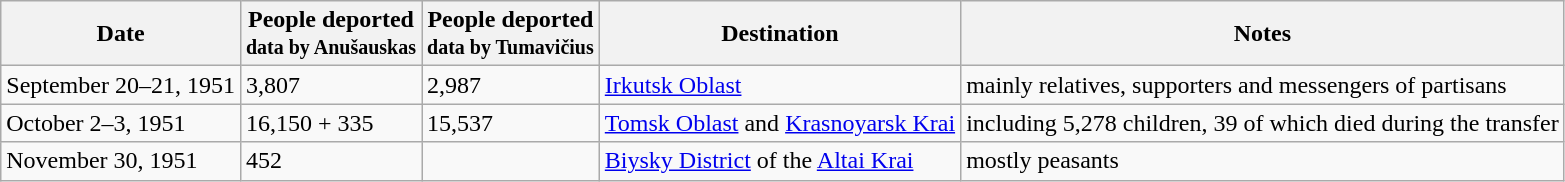<table class="wikitable sortable">
<tr>
<th>Date</th>
<th>People deported<br><small>data by Anušauskas</small></th>
<th>People deported<br><small>data by Tumavičius</small></th>
<th>Destination</th>
<th>Notes</th>
</tr>
<tr>
<td>September 20–21, 1951</td>
<td>3,807</td>
<td>2,987</td>
<td><a href='#'>Irkutsk Oblast</a></td>
<td>mainly relatives, supporters and messengers of partisans</td>
</tr>
<tr>
<td>October 2–3, 1951</td>
<td>16,150 + 335</td>
<td>15,537</td>
<td><a href='#'>Tomsk Oblast</a> and <a href='#'>Krasnoyarsk Krai</a></td>
<td>including 5,278 children, 39 of which died during the transfer</td>
</tr>
<tr>
<td>November 30, 1951</td>
<td>452</td>
<td></td>
<td><a href='#'>Biysky District</a> of the <a href='#'>Altai Krai</a></td>
<td>mostly peasants</td>
</tr>
</table>
